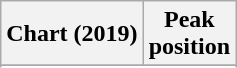<table class="wikitable sortable plainrowheaders">
<tr>
<th>Chart (2019)</th>
<th>Peak<br>position</th>
</tr>
<tr>
</tr>
<tr>
</tr>
<tr>
</tr>
<tr>
</tr>
<tr>
</tr>
</table>
